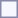<table style="border:1px solid #8888aa; background-color:#f7f8ff; padding:5px; font-size:95%; margin: 0px 12px 12px 0px;">
</table>
